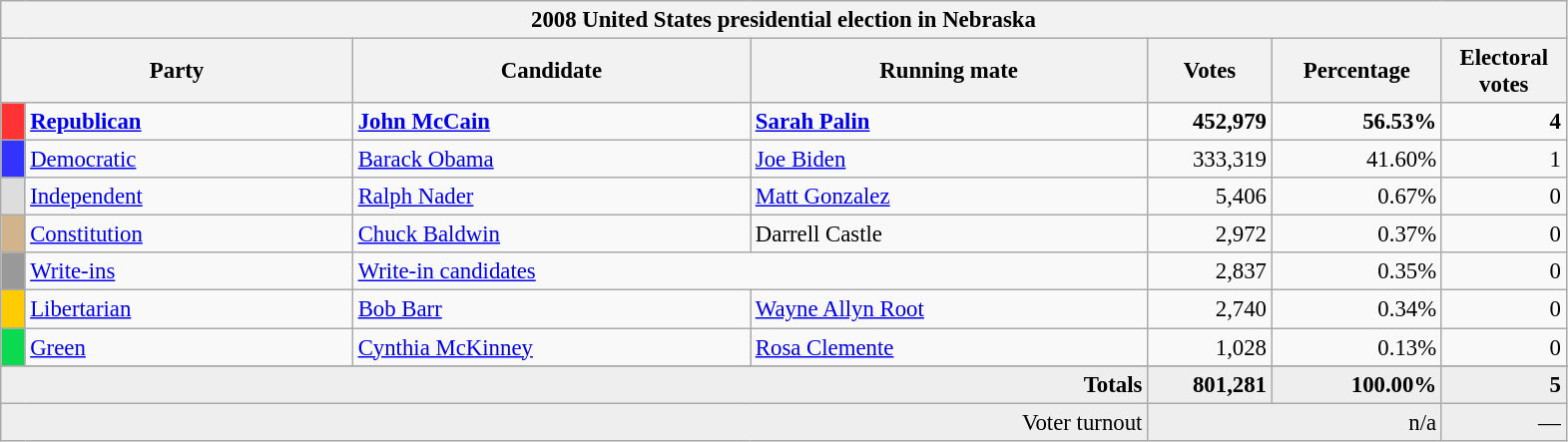<table class="wikitable" style="font-size: 95%;">
<tr>
<th colspan="7">2008 United States presidential election in Nebraska</th>
</tr>
<tr>
<th colspan="2" style="width: 15em">Party</th>
<th style="width: 17em">Candidate</th>
<th style="width: 17em">Running mate</th>
<th style="width: 5em">Votes</th>
<th style="width: 7em">Percentage</th>
<th style="width: 5em">Electoral votes</th>
</tr>
<tr>
<th style="background-color:#FF3333; width: 3px"></th>
<td style="width: 130px"><strong><a href='#'>Republican</a></strong></td>
<td><strong><a href='#'>John McCain</a></strong></td>
<td><strong><a href='#'>Sarah Palin</a></strong></td>
<td align="right"><strong>452,979</strong></td>
<td align="right"><strong>56.53%</strong></td>
<td align="right"><strong>4</strong></td>
</tr>
<tr>
<th style="background-color:#3333FF; width: 3px"></th>
<td style="width: 130px"><a href='#'>Democratic</a></td>
<td><a href='#'>Barack Obama</a></td>
<td><a href='#'>Joe Biden</a></td>
<td align="right">333,319</td>
<td align="right">41.60%</td>
<td align="right">1</td>
</tr>
<tr>
<th style="background-color:#DDDDDD; width: 3px"></th>
<td style="width: 130px"><a href='#'>Independent</a></td>
<td><a href='#'>Ralph Nader</a></td>
<td><a href='#'>Matt Gonzalez</a></td>
<td align="right">5,406</td>
<td align="right">0.67%</td>
<td align="right">0</td>
</tr>
<tr>
<th style="background-color:#D2B48C; width: 3px"></th>
<td style="width: 130px"><a href='#'>Constitution</a></td>
<td><a href='#'>Chuck Baldwin</a></td>
<td>Darrell Castle</td>
<td align="right">2,972</td>
<td align="right">0.37%</td>
<td align="right">0</td>
</tr>
<tr>
<th style="background-color:#999999; width: 3px"></th>
<td style="width: 130px"><a href='#'>Write-ins</a></td>
<td colspan="2"><a href='#'>Write-in candidates</a></td>
<td align="right">2,837</td>
<td align="right">0.35%</td>
<td align="right">0</td>
</tr>
<tr>
<th style="background-color:#FFCC00; width: 3px"></th>
<td style="width: 130px"><a href='#'>Libertarian</a></td>
<td><a href='#'>Bob Barr</a></td>
<td><a href='#'>Wayne Allyn Root</a></td>
<td align="right">2,740</td>
<td align="right">0.34%</td>
<td align="right">0</td>
</tr>
<tr>
<th style="background-color:#0BDA51; width: 3px"></th>
<td style="width: 130px"><a href='#'>Green</a></td>
<td><a href='#'>Cynthia McKinney</a></td>
<td><a href='#'>Rosa Clemente</a></td>
<td align="right">1,028</td>
<td align="right">0.13%</td>
<td align="right">0</td>
</tr>
<tr>
</tr>
<tr bgcolor="#EEEEEE">
<td colspan="4" align="right"><strong>Totals</strong></td>
<td align="right"><strong>801,281</strong></td>
<td align="right"><strong>100.00%</strong></td>
<td align="right"><strong>5</strong></td>
</tr>
<tr bgcolor="#EEEEEE">
<td colspan="4" align="right">Voter turnout</td>
<td colspan="2" align="right">n/a</td>
<td align="right">—</td>
</tr>
</table>
